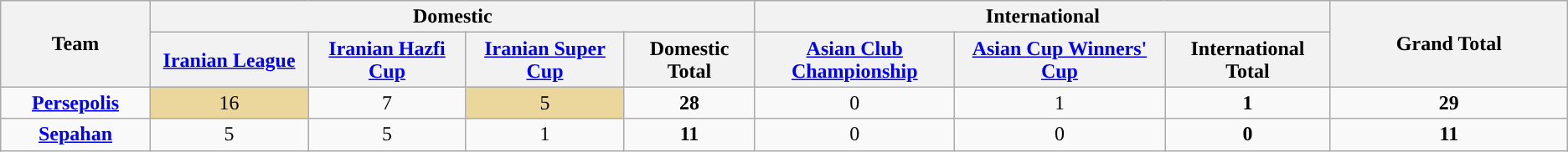<table class="wikitable" style="text-align:center;">
<tr>
<th rowspan=2 width=5% class="wikitable sortable">Team</th>
<th colspan="4" width="20%" class="sortable">Domestic</th>
<th colspan="3" width="20%" class="sortable">International</th>
<th rowspan=2 width=9% class="sortable">Grand Total</th>
</tr>
<tr>
<th width=6% class="sortable"><a href='#'>Iranian League</a></th>
<th width=6% class="sortable"><a href='#'>Iranian Hazfi Cup</a></th>
<th width=6% class="sortable"><a href='#'>Iranian Super Cup</a></th>
<th width=4% class="sortable">Domestic Total</th>
<th width=6% class="sortable"><a href='#'>Asian Club Championship</a></th>
<th width=8% class="sortable"><a href='#'>Asian&nbsp;Cup Winners' Cup</a></th>
<th width=4% class="sortable">International Total</th>
</tr>
<tr>
<td><strong><a href='#'>Persepolis</a></strong></td>
<td style=background:#EBD79B>16</td>
<td>7</td>
<td style=background:#EBD79B>5</td>
<td><strong>28</strong></td>
<td>0</td>
<td>1</td>
<td><strong>1</strong></td>
<td><strong>29</strong></td>
</tr>
<tr>
<td><strong><a href='#'>Sepahan</a></strong></td>
<td>5</td>
<td>5</td>
<td>1</td>
<td><strong>11</strong></td>
<td>0</td>
<td>0</td>
<td><strong>0</strong></td>
<td><strong>11</strong></td>
</tr>
</table>
